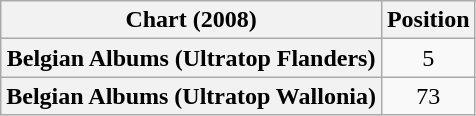<table class="wikitable sortable plainrowheaders" style="text-align:center">
<tr>
<th scope="col">Chart (2008)</th>
<th scope="col">Position</th>
</tr>
<tr>
<th scope="row">Belgian Albums (Ultratop Flanders)</th>
<td>5</td>
</tr>
<tr>
<th scope="row">Belgian Albums (Ultratop Wallonia)</th>
<td>73</td>
</tr>
</table>
